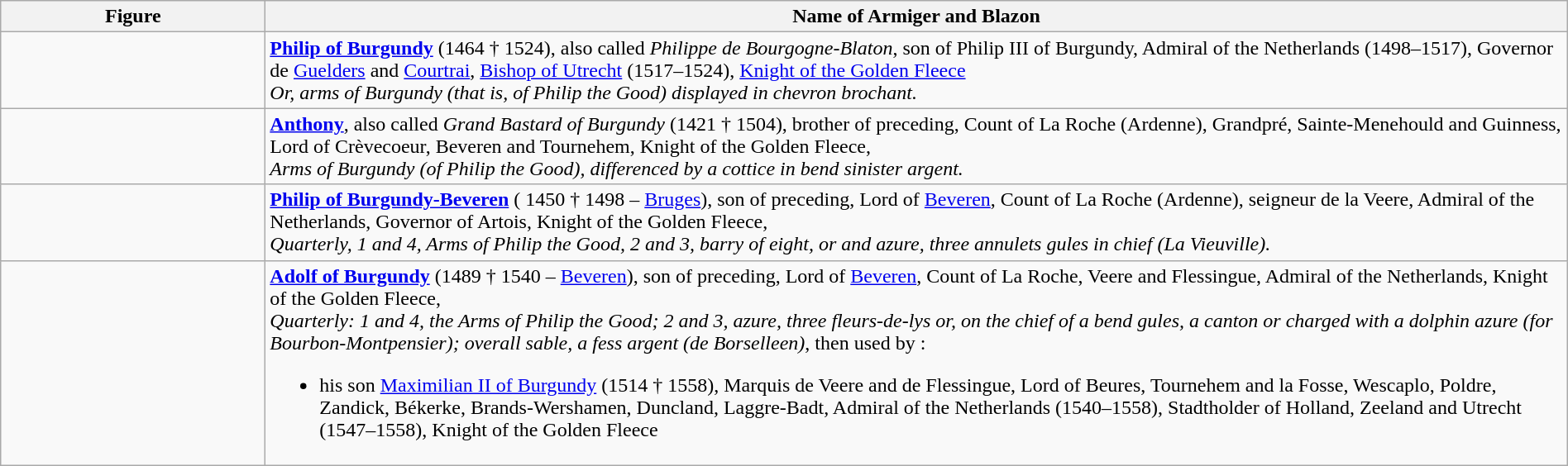<table class=wikitable width="100%">
<tr valign=top align=center>
<th width="206">Figure</th>
<th>Name of Armiger and Blazon</th>
</tr>
<tr valign=top>
<td align=center></td>
<td><strong><a href='#'>Philip of Burgundy</a></strong> (1464 † 1524), also called <em>Philippe de Bourgogne-Blaton</em>, son of Philip III of Burgundy, Admiral of the Netherlands (1498–1517), Governor de <a href='#'>Guelders</a> and <a href='#'>Courtrai</a>, <a href='#'>Bishop of Utrecht</a> (1517–1524), <a href='#'>Knight of the Golden Fleece</a><br><em>Or, arms of Burgundy (that is, of Philip the Good) displayed in chevron brochant.</em></td>
</tr>
<tr valign=top>
<td align=center></td>
<td><strong><a href='#'>Anthony</a></strong>, also called <em>Grand Bastard of Burgundy</em> (1421 † 1504), brother of preceding, Count of La Roche (Ardenne), Grandpré, Sainte-Menehould and Guinness, Lord of Crèvecoeur, Beveren and Tournehem, Knight of the Golden Fleece,<br>
<em>Arms of Burgundy (of Philip the Good), differenced by a cottice in bend sinister argent.</em></td>
</tr>
<tr valign=top>
<td align=center></td>
<td><strong><a href='#'>Philip of Burgundy-Beveren</a></strong> ( 1450 † 1498 – <a href='#'>Bruges</a>), son of preceding, Lord of <a href='#'>Beveren</a>, Count of La Roche (Ardenne), seigneur de la Veere, Admiral of the Netherlands, Governor of Artois, Knight of the Golden Fleece,<br><em>Quarterly, 1 and 4, Arms of Philip the Good, 2 and 3, barry of eight, or and azure, three annulets gules in chief (La Vieuville).</em></td>
</tr>
<tr valign=top>
<td align=center></td>
<td><strong><a href='#'>Adolf of Burgundy</a></strong> (1489 † 1540 – <a href='#'>Beveren</a>), son of preceding, Lord of <a href='#'>Beveren</a>, Count of La Roche, Veere and Flessingue, Admiral of the Netherlands, Knight of the Golden Fleece,<br><em>Quarterly: 1 and 4, the Arms of Philip the Good; 2 and 3, azure, three fleurs-de-lys or, on the chief of a bend gules, a canton or charged with a dolphin azure (for Bourbon-Montpensier); overall sable, a fess argent (de Borselleen)</em>, then used by :<ul><li>his son <a href='#'>Maximilian II of Burgundy</a> (1514 † 1558), Marquis de Veere and de Flessingue, Lord of Beures, Tournehem and la Fosse, Wescaplo, Poldre, Zandick, Békerke, Brands-Wershamen, Duncland, Laggre-Badt, Admiral of the Netherlands (1540–1558), Stadtholder of Holland, Zeeland and Utrecht (1547–1558), Knight of the Golden Fleece</li></ul></td>
</tr>
</table>
